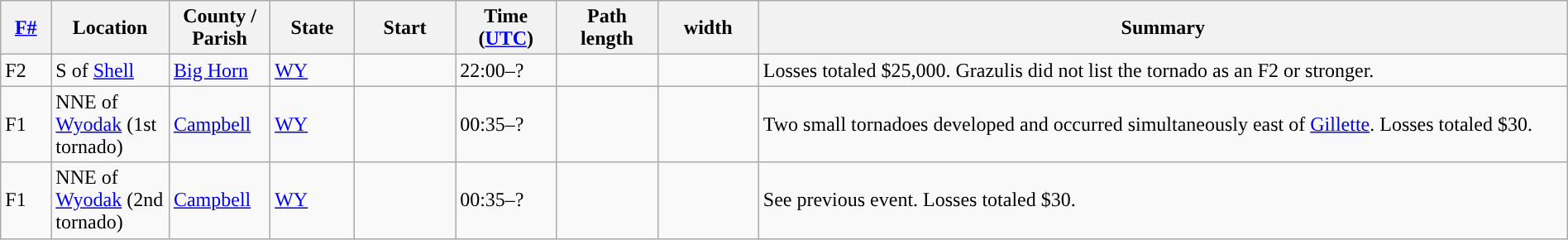<table class="wikitable sortable" style="width:100%">
<tr>
<th scope="col"  style="width:3%; text-align:center;"><a href='#'>F#</a></th>
<th scope="col"  style="width:7%; text-align:center;" class="unsortable">Location</th>
<th scope="col"  style="width:6%; text-align:center;" class="unsortable">County / Parish</th>
<th scope="col"  style="width:5%; text-align:center;">State</th>
<th scope="col"  style="width:6%; text-align:center;">Start<br></th>
<th scope="col"  style="width:6%; text-align:center;">Time (<a href='#'>UTC</a>)</th>
<th scope="col"  style="width:6%; text-align:center;">Path length</th>
<th scope="col"  style="width:6%; text-align:center;"> width</th>
<th scope="col" class="unsortable" style="width:48%; text-align:center;">Summary</th>
</tr>
<tr>
<td>F2</td>
<td>S of <a href='#'>Shell</a></td>
<td><a href='#'>Big Horn</a></td>
<td><a href='#'>WY</a></td>
<td></td>
<td>22:00–?</td>
<td></td>
<td></td>
<td>Losses totaled $25,000. Grazulis did not list the tornado as an F2 or stronger.</td>
</tr>
<tr>
<td>F1</td>
<td>NNE of <a href='#'>Wyodak</a> (1st tornado)</td>
<td><a href='#'>Campbell</a></td>
<td><a href='#'>WY</a></td>
<td></td>
<td>00:35–?</td>
<td></td>
<td></td>
<td>Two small tornadoes developed and occurred simultaneously east of <a href='#'>Gillette</a>. Losses totaled $30.</td>
</tr>
<tr>
<td>F1</td>
<td>NNE of <a href='#'>Wyodak</a> (2nd tornado)</td>
<td><a href='#'>Campbell</a></td>
<td><a href='#'>WY</a></td>
<td></td>
<td>00:35–?</td>
<td></td>
<td></td>
<td>See previous event. Losses totaled $30.</td>
</tr>
</table>
